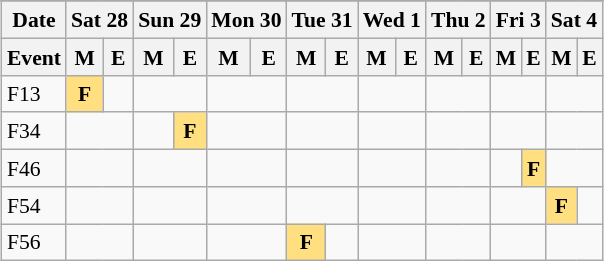<table class="wikitable" style="margin:0.5em auto; font-size:90%; line-height:1.25em;">
<tr align="center">
</tr>
<tr>
<th>Date</th>
<th colspan="2">Sat 28</th>
<th colspan="2">Sun 29</th>
<th colspan="2">Mon 30</th>
<th colspan="2">Tue 31</th>
<th colspan="2">Wed 1</th>
<th colspan="2">Thu 2</th>
<th colspan="2">Fri 3</th>
<th colspan="2">Sat 4</th>
</tr>
<tr>
<th>Event</th>
<th>M</th>
<th>E</th>
<th>M</th>
<th>E</th>
<th>M</th>
<th>E</th>
<th>M</th>
<th>E</th>
<th>M</th>
<th>E</th>
<th>M</th>
<th>E</th>
<th>M</th>
<th>E</th>
<th>M</th>
<th>E</th>
</tr>
<tr align="center">
<td align="left">F13</td>
<td bgcolor="#FFDF80"><strong>F</strong></td>
<td></td>
<td colspan="2"></td>
<td colspan="2"></td>
<td colspan="2"></td>
<td colspan="2"></td>
<td colspan="2"></td>
<td colspan="2"></td>
<td colspan="2"></td>
</tr>
<tr align="center">
<td align="left">F34</td>
<td colspan="2"></td>
<td></td>
<td bgcolor="#FFDF80"><strong>F</strong></td>
<td colspan="2"></td>
<td colspan="2"></td>
<td colspan="2"></td>
<td colspan="2"></td>
<td colspan="2"></td>
<td colspan="2"></td>
</tr>
<tr align="center">
<td align="left">F46</td>
<td colspan="2"></td>
<td colspan="2"></td>
<td colspan="2"></td>
<td colspan="2"></td>
<td colspan="2"></td>
<td colspan="2"></td>
<td></td>
<td bgcolor="#FFDF80"><strong>F</strong></td>
<td colspan="2"></td>
</tr>
<tr align="center">
<td align="left">F54</td>
<td colspan="2"></td>
<td colspan="2"></td>
<td colspan="2"></td>
<td colspan="2"></td>
<td colspan="2"></td>
<td colspan="2"></td>
<td colspan="2"></td>
<td bgcolor="#FFDF80"><strong>F</strong></td>
<td></td>
</tr>
<tr align="center">
<td align="left">F56</td>
<td colspan="2"></td>
<td colspan="2"></td>
<td colspan="2"></td>
<td bgcolor="#FFDF80"><strong>F</strong></td>
<td></td>
<td colspan="2"></td>
<td colspan="2"></td>
<td colspan="2"></td>
<td colspan="2"></td>
</tr>
</table>
